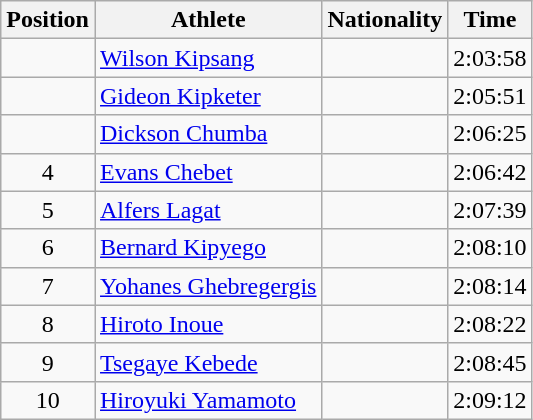<table class="wikitable sortable">
<tr>
<th>Position</th>
<th>Athlete</th>
<th>Nationality</th>
<th>Time</th>
</tr>
<tr>
<td align=center></td>
<td><a href='#'>Wilson Kipsang</a></td>
<td></td>
<td>2:03:58</td>
</tr>
<tr>
<td align=center></td>
<td><a href='#'>Gideon Kipketer</a></td>
<td></td>
<td>2:05:51</td>
</tr>
<tr>
<td align=center></td>
<td><a href='#'>Dickson Chumba</a></td>
<td></td>
<td>2:06:25</td>
</tr>
<tr>
<td align=center>4</td>
<td><a href='#'>Evans Chebet</a></td>
<td></td>
<td>2:06:42</td>
</tr>
<tr>
<td align=center>5</td>
<td><a href='#'>Alfers Lagat</a></td>
<td></td>
<td>2:07:39</td>
</tr>
<tr>
<td align=center>6</td>
<td><a href='#'>Bernard Kipyego</a></td>
<td></td>
<td>2:08:10</td>
</tr>
<tr>
<td align=center>7</td>
<td><a href='#'>Yohanes Ghebregergis</a></td>
<td></td>
<td>2:08:14</td>
</tr>
<tr>
<td align=center>8</td>
<td><a href='#'>Hiroto Inoue</a></td>
<td></td>
<td>2:08:22</td>
</tr>
<tr>
<td align=center>9</td>
<td><a href='#'>Tsegaye Kebede</a></td>
<td></td>
<td>2:08:45</td>
</tr>
<tr>
<td align=center>10</td>
<td><a href='#'>Hiroyuki Yamamoto</a></td>
<td></td>
<td>2:09:12</td>
</tr>
</table>
